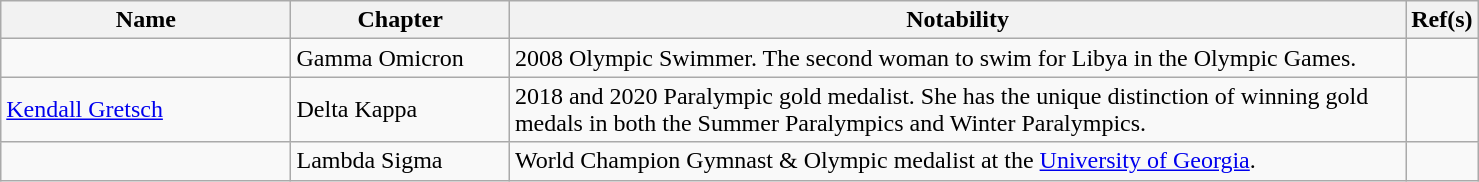<table class="wikitable sortable" width="78%">
<tr valign="top">
<th width="20%">Name</th>
<th width="15%">Chapter</th>
<th width="62%" class="unsortable">Notability</th>
<th width="3%" class="unsortable">Ref(s)</th>
</tr>
<tr>
<td></td>
<td>Gamma Omicron</td>
<td>2008 Olympic Swimmer. The second woman to swim for Libya in the Olympic Games.</td>
<td></td>
</tr>
<tr>
<td><a href='#'>Kendall Gretsch</a></td>
<td>Delta Kappa</td>
<td>2018 and 2020 Paralympic gold medalist. She has the unique distinction of winning gold medals in both the Summer Paralympics and Winter Paralympics.</td>
<td></td>
</tr>
<tr>
<td></td>
<td>Lambda Sigma</td>
<td>World Champion Gymnast & Olympic medalist at the <a href='#'>University of Georgia</a>.</td>
<td></td>
</tr>
</table>
